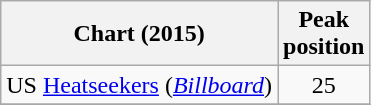<table class="wikitable" style="text-align:center;">
<tr>
<th>Chart (2015)</th>
<th>Peak<br>position</th>
</tr>
<tr>
<td>US <a href='#'>Heatseekers</a> (<em><a href='#'>Billboard</a></em>)</td>
<td>25</td>
</tr>
<tr>
</tr>
</table>
